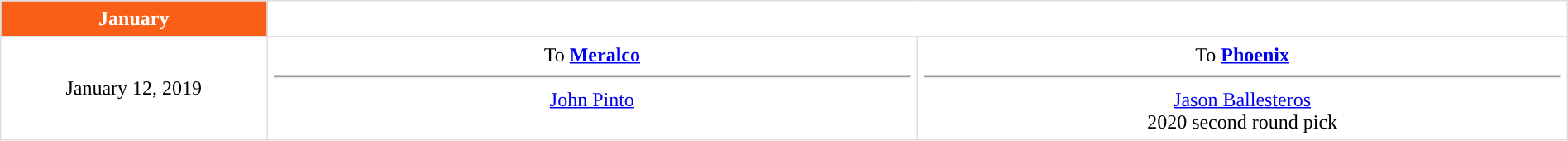<table border=1 style="border-collapse:collapse; text-align: center; width: 100%" bordercolor="#DFDFDF"  cellpadding="5">
<tr bgcolor="eeeeee">
<th style="background:#F95F17; color:#FFFFFF; ">January</th>
</tr>
<tr>
<td style="width:12%" rowspan=2>January 12, 2019</td>
<td style="width:29.3%" valign="top">To <strong><a href='#'>Meralco</a></strong><hr><a href='#'>John Pinto</a></td>
<td style="width:29.3%" valign="top">To <strong><a href='#'>Phoenix</a></strong><hr><a href='#'>Jason Ballesteros</a><br>2020 second round pick</td>
</tr>
</table>
